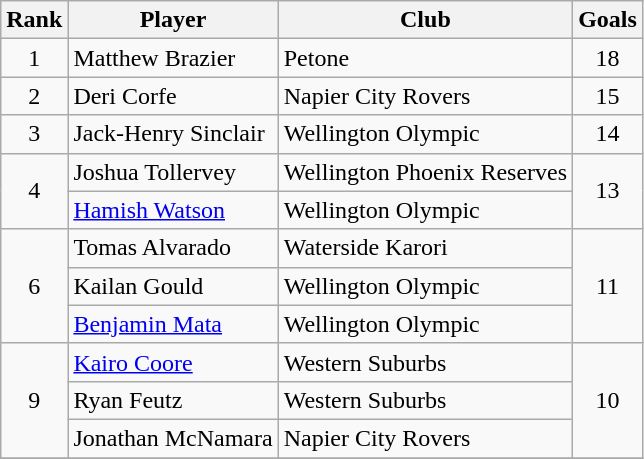<table class="wikitable" style="text-align:center">
<tr>
<th>Rank</th>
<th>Player</th>
<th>Club</th>
<th>Goals</th>
</tr>
<tr>
<td>1</td>
<td align=left> Matthew Brazier</td>
<td align=left>Petone</td>
<td>18</td>
</tr>
<tr>
<td rowspan="1">2</td>
<td align=left> Deri Corfe</td>
<td align=left>Napier City Rovers</td>
<td rowspan="1">15</td>
</tr>
<tr>
<td>3</td>
<td align=left> Jack-Henry Sinclair</td>
<td align=left>Wellington Olympic</td>
<td>14</td>
</tr>
<tr>
<td rowspan="2">4</td>
<td align=left> Joshua Tollervey</td>
<td align=left>Wellington Phoenix Reserves</td>
<td rowspan="2">13</td>
</tr>
<tr>
<td align=left> <a href='#'>Hamish Watson</a></td>
<td align=left>Wellington Olympic</td>
</tr>
<tr>
<td rowspan="3">6</td>
<td align=left> Tomas Alvarado</td>
<td align=left>Waterside Karori</td>
<td rowspan="3">11</td>
</tr>
<tr>
<td align=left> Kailan Gould</td>
<td align=left>Wellington Olympic</td>
</tr>
<tr>
<td align=left> <a href='#'>Benjamin Mata</a></td>
<td align=left>Wellington Olympic</td>
</tr>
<tr>
<td rowspan="3">9</td>
<td align=left> <a href='#'>Kairo Coore</a></td>
<td align=left>Western Suburbs</td>
<td rowspan="3">10</td>
</tr>
<tr>
<td align=left> Ryan Feutz</td>
<td align=left>Western Suburbs</td>
</tr>
<tr>
<td align=left> Jonathan McNamara</td>
<td align=left>Napier City Rovers</td>
</tr>
<tr>
</tr>
</table>
